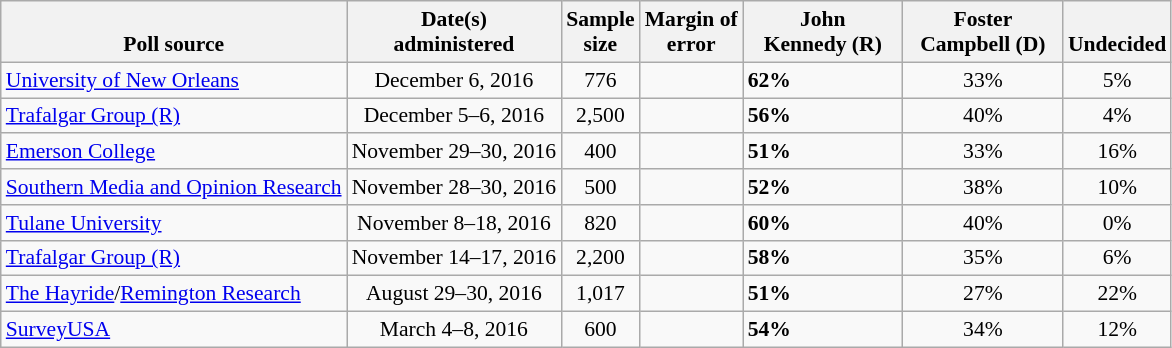<table class="wikitable" style="font-size:90%;">
<tr valign= bottom>
<th>Poll source</th>
<th>Date(s)<br>administered</th>
<th>Sample<br>size</th>
<th>Margin of<br>error</th>
<th style="width:100px;">John<br>Kennedy (R)</th>
<th style="width:100px;">Foster<br>Campbell (D)</th>
<th>Undecided</th>
</tr>
<tr>
<td><a href='#'>University of New Orleans</a></td>
<td align=center>December 6, 2016</td>
<td align=center>776</td>
<td align=center></td>
<td><strong>62%</strong></td>
<td align=center>33%</td>
<td align=center>5%</td>
</tr>
<tr>
<td><a href='#'>Trafalgar Group (R)</a></td>
<td align=center>December 5–6, 2016</td>
<td align=center>2,500</td>
<td align=center></td>
<td><strong>56%</strong></td>
<td align=center>40%</td>
<td align=center>4%</td>
</tr>
<tr>
<td><a href='#'>Emerson College</a></td>
<td align=center>November 29–30, 2016</td>
<td align=center>400</td>
<td align=center></td>
<td><strong>51%</strong></td>
<td align=center>33%</td>
<td align=center>16%</td>
</tr>
<tr>
<td><a href='#'>Southern Media and Opinion Research</a></td>
<td align=center>November 28–30, 2016</td>
<td align=center>500</td>
<td align=center></td>
<td><strong>52%</strong></td>
<td align=center>38%</td>
<td align=center>10%</td>
</tr>
<tr>
<td><a href='#'>Tulane University</a></td>
<td align=center>November 8–18, 2016</td>
<td align=center>820</td>
<td align=center></td>
<td><strong>60%</strong></td>
<td align=center>40%</td>
<td align=center>0%</td>
</tr>
<tr>
<td><a href='#'>Trafalgar Group (R)</a></td>
<td align=center>November 14–17, 2016</td>
<td align=center>2,200</td>
<td align=center></td>
<td><strong>58%</strong></td>
<td align=center>35%</td>
<td align=center>6%</td>
</tr>
<tr>
<td><a href='#'>The Hayride</a>/<a href='#'>Remington Research</a></td>
<td align=center>August 29–30, 2016</td>
<td align=center>1,017</td>
<td align=center></td>
<td><strong>51%</strong></td>
<td align=center>27%</td>
<td align=center>22%</td>
</tr>
<tr>
<td><a href='#'>SurveyUSA</a></td>
<td align=center>March 4–8, 2016</td>
<td align=center>600</td>
<td align=center></td>
<td><strong>54%</strong></td>
<td align=center>34%</td>
<td align=center>12%</td>
</tr>
</table>
